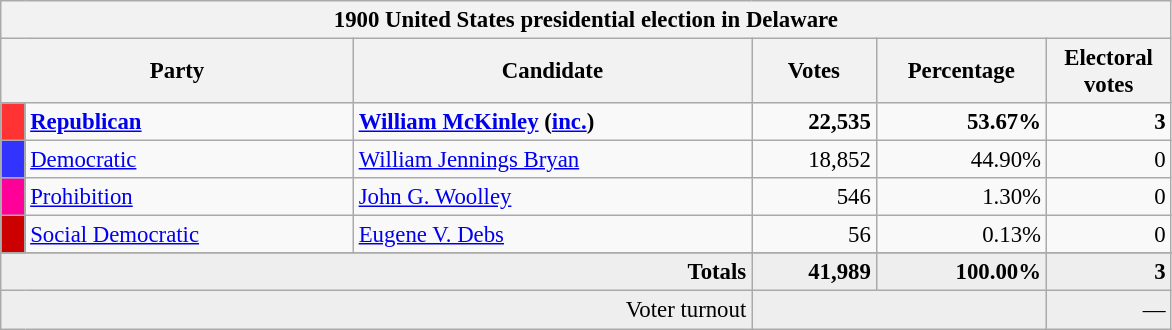<table class="wikitable" style="font-size: 95%;">
<tr>
<th colspan="6">1900 United States presidential election in Delaware</th>
</tr>
<tr>
<th colspan="2" style="width: 15em">Party</th>
<th style="width: 17em">Candidate</th>
<th style="width: 5em">Votes</th>
<th style="width: 7em">Percentage</th>
<th style="width: 5em">Electoral votes</th>
</tr>
<tr>
<th style="background-color:#FF3333; width: 3px"></th>
<td style="width: 130px"><strong><a href='#'>Republican</a></strong></td>
<td><strong><a href='#'>William McKinley</a> (<a href='#'>inc.</a>)</strong></td>
<td align="right"><strong>22,535</strong></td>
<td align="right"><strong>53.67%</strong></td>
<td align="right"><strong>3</strong></td>
</tr>
<tr>
<th style="background-color:#3333FF; width: 3px"></th>
<td style="width: 130px"><a href='#'>Democratic</a></td>
<td><a href='#'>William Jennings Bryan</a></td>
<td align="right">18,852</td>
<td align="right">44.90%</td>
<td align="right">0</td>
</tr>
<tr>
<th style="background-color:#f09; width: 3px"></th>
<td style="width: 130px"><a href='#'>Prohibition</a></td>
<td><a href='#'>John G. Woolley</a></td>
<td align="right">546</td>
<td align="right">1.30%</td>
<td align="right">0</td>
</tr>
<tr>
<th style="background-color:#c00; width: 3px"></th>
<td style="width: 130px"><a href='#'>Social Democratic</a></td>
<td><a href='#'>Eugene V. Debs</a></td>
<td align="right">56</td>
<td align="right">0.13%</td>
<td align="right">0</td>
</tr>
<tr>
</tr>
<tr bgcolor="#EEEEEE">
<td colspan="3" align="right"><strong>Totals</strong></td>
<td align="right"><strong>41,989</strong></td>
<td align="right"><strong>100.00%</strong></td>
<td align="right"><strong>3</strong></td>
</tr>
<tr bgcolor="#EEEEEE">
<td colspan="3" align="right">Voter turnout</td>
<td colspan="2" align="right"></td>
<td align="right">—</td>
</tr>
</table>
